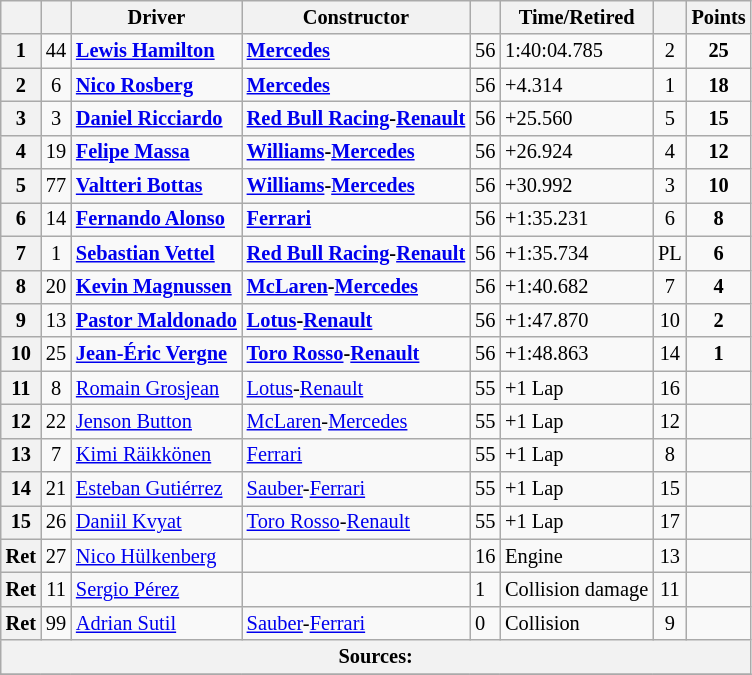<table class="wikitable sortable" style="font-size: 85%">
<tr>
<th scope="col"></th>
<th scope="col"></th>
<th scope="col">Driver</th>
<th scope="col">Constructor</th>
<th scope="col" class="unsortable"></th>
<th scope="col" class="unsortable">Time/Retired</th>
<th scope="col"></th>
<th scope="col">Points</th>
</tr>
<tr>
<th scope="row">1</th>
<td align="center">44</td>
<td data-sort-value="HAM"><strong> <a href='#'>Lewis Hamilton</a></strong></td>
<td><strong><a href='#'>Mercedes</a></strong></td>
<td>56</td>
<td>1:40:04.785</td>
<td align="center">2</td>
<td align="center"><strong>25</strong></td>
</tr>
<tr>
<th scope="row">2</th>
<td align="center">6</td>
<td data-sort-value="ROS"><strong> <a href='#'>Nico Rosberg</a></strong></td>
<td><strong><a href='#'>Mercedes</a></strong></td>
<td>56</td>
<td>+4.314</td>
<td align="center">1</td>
<td align="center"><strong>18</strong></td>
</tr>
<tr>
<th scope="row">3</th>
<td align="center">3</td>
<td data-sort-value="RIC"><strong> <a href='#'>Daniel Ricciardo</a></strong></td>
<td><strong><a href='#'>Red Bull Racing</a>-<a href='#'>Renault</a></strong></td>
<td>56</td>
<td>+25.560</td>
<td align="center">5</td>
<td align="center"><strong>15</strong></td>
</tr>
<tr>
<th scope="row">4</th>
<td align="center">19</td>
<td data-sort-value="MAS"><strong> <a href='#'>Felipe Massa</a></strong></td>
<td><strong><a href='#'>Williams</a>-<a href='#'>Mercedes</a></strong></td>
<td>56</td>
<td>+26.924</td>
<td align="center">4</td>
<td align="center"><strong>12</strong></td>
</tr>
<tr>
<th scope="row">5</th>
<td align="center">77</td>
<td data-sort-value="BOT"><strong> <a href='#'>Valtteri Bottas</a></strong></td>
<td><strong><a href='#'>Williams</a>-<a href='#'>Mercedes</a></strong></td>
<td>56</td>
<td>+30.992</td>
<td align="center">3</td>
<td align="center"><strong>10</strong></td>
</tr>
<tr>
<th scope="row">6</th>
<td align="center">14</td>
<td data-sort-value="ALO"><strong> <a href='#'>Fernando Alonso</a></strong></td>
<td><strong><a href='#'>Ferrari</a></strong></td>
<td>56</td>
<td>+1:35.231</td>
<td align="center">6</td>
<td align="center"><strong>8</strong></td>
</tr>
<tr>
<th scope="row">7</th>
<td align="center">1</td>
<td data-sort-value="VET"><strong> <a href='#'>Sebastian Vettel</a></strong></td>
<td><strong><a href='#'>Red Bull Racing</a>-<a href='#'>Renault</a></strong></td>
<td>56</td>
<td>+1:35.734</td>
<td data-sort-value="19" align="center">PL</td>
<td align="center"><strong>6</strong></td>
</tr>
<tr>
<th scope="row">8</th>
<td align="center">20</td>
<td data-sort-value="MAG"><strong> <a href='#'>Kevin Magnussen</a></strong></td>
<td><strong><a href='#'>McLaren</a>-<a href='#'>Mercedes</a></strong></td>
<td>56</td>
<td>+1:40.682</td>
<td align="center">7</td>
<td align="center"><strong>4</strong></td>
</tr>
<tr>
<th scope="row">9</th>
<td align="center">13</td>
<td data-sort-value="MAL"><strong> <a href='#'>Pastor Maldonado</a></strong></td>
<td><strong><a href='#'>Lotus</a>-<a href='#'>Renault</a></strong></td>
<td>56</td>
<td>+1:47.870</td>
<td align="center">10</td>
<td align="center"><strong>2</strong></td>
</tr>
<tr>
<th scope="row">10</th>
<td align="center">25</td>
<td data-sort-value="VER"><strong> <a href='#'>Jean-Éric Vergne</a></strong></td>
<td><strong><a href='#'>Toro Rosso</a>-<a href='#'>Renault</a></strong></td>
<td>56</td>
<td>+1:48.863</td>
<td align="center">14</td>
<td align="center"><strong>1</strong></td>
</tr>
<tr>
<th scope="row">11</th>
<td align="center">8</td>
<td data-sort-value="GRO"> <a href='#'>Romain Grosjean</a></td>
<td><a href='#'>Lotus</a>-<a href='#'>Renault</a></td>
<td>55</td>
<td>+1 Lap</td>
<td align="center">16</td>
<td></td>
</tr>
<tr>
<th scope="row">12</th>
<td align="center">22</td>
<td data-sort-value="BUT"> <a href='#'>Jenson Button</a></td>
<td><a href='#'>McLaren</a>-<a href='#'>Mercedes</a></td>
<td>55</td>
<td>+1 Lap</td>
<td align="center">12</td>
<td></td>
</tr>
<tr>
<th scope="row">13</th>
<td align="center">7</td>
<td data-sort-value="RAI"> <a href='#'>Kimi Räikkönen</a></td>
<td><a href='#'>Ferrari</a></td>
<td>55</td>
<td>+1 Lap</td>
<td align="center">8</td>
<td></td>
</tr>
<tr>
<th scope="row">14</th>
<td align="center">21</td>
<td data-sort-value="GUT"> <a href='#'>Esteban Gutiérrez</a></td>
<td><a href='#'>Sauber</a>-<a href='#'>Ferrari</a></td>
<td>55</td>
<td>+1 Lap</td>
<td align="center">15</td>
<td></td>
</tr>
<tr>
<th scope="row">15</th>
<td align="center">26</td>
<td data-sort-value="KVY"> <a href='#'>Daniil Kvyat</a></td>
<td><a href='#'>Toro Rosso</a>-<a href='#'>Renault</a></td>
<td>55</td>
<td>+1 Lap</td>
<td align="center">17</td>
<td></td>
</tr>
<tr>
<th data-sort-value="16" scope="row">Ret</th>
<td align="center">27</td>
<td data-sort-value="HUL"> <a href='#'>Nico Hülkenberg</a></td>
<td></td>
<td>16</td>
<td>Engine</td>
<td align="center">13</td>
<td></td>
</tr>
<tr>
<th data-sort-value="17" scope="row">Ret</th>
<td align="center">11</td>
<td data-sort-value="PER"> <a href='#'>Sergio Pérez</a></td>
<td></td>
<td>1</td>
<td>Collision damage</td>
<td align="center">11</td>
<td></td>
</tr>
<tr>
<th data-sort-value="18" scope="row">Ret</th>
<td align="center">99</td>
<td data-sort-value="SUT"> <a href='#'>Adrian Sutil</a></td>
<td><a href='#'>Sauber</a>-<a href='#'>Ferrari</a></td>
<td>0</td>
<td>Collision</td>
<td align="center">9</td>
<td></td>
</tr>
<tr class="sortbottom">
<th colspan="8">Sources:</th>
</tr>
<tr>
</tr>
</table>
